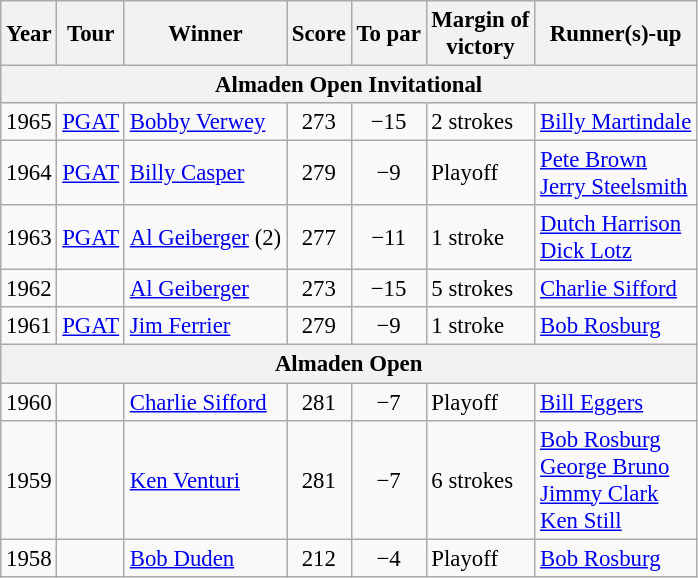<table class=wikitable style="font-size:95%">
<tr>
<th>Year</th>
<th>Tour</th>
<th>Winner</th>
<th>Score</th>
<th>To par</th>
<th>Margin of<br>victory</th>
<th>Runner(s)-up</th>
</tr>
<tr>
<th colspan=7>Almaden Open Invitational</th>
</tr>
<tr>
<td>1965</td>
<td><a href='#'>PGAT</a></td>
<td> <a href='#'>Bobby Verwey</a></td>
<td align=center>273</td>
<td align=center>−15</td>
<td>2 strokes</td>
<td> <a href='#'>Billy Martindale</a></td>
</tr>
<tr>
<td>1964</td>
<td><a href='#'>PGAT</a></td>
<td> <a href='#'>Billy Casper</a></td>
<td align=center>279</td>
<td align=center>−9</td>
<td>Playoff</td>
<td> <a href='#'>Pete Brown</a><br> <a href='#'>Jerry Steelsmith</a></td>
</tr>
<tr>
<td>1963</td>
<td><a href='#'>PGAT</a></td>
<td> <a href='#'>Al Geiberger</a> (2)</td>
<td align=center>277</td>
<td align=center>−11</td>
<td>1 stroke</td>
<td> <a href='#'>Dutch Harrison</a><br> <a href='#'>Dick Lotz</a></td>
</tr>
<tr>
<td>1962</td>
<td></td>
<td> <a href='#'>Al Geiberger</a></td>
<td align=center>273</td>
<td align=center>−15</td>
<td>5 strokes</td>
<td> <a href='#'>Charlie Sifford</a></td>
</tr>
<tr>
<td>1961</td>
<td><a href='#'>PGAT</a></td>
<td> <a href='#'>Jim Ferrier</a></td>
<td align=center>279</td>
<td align=center>−9</td>
<td>1 stroke</td>
<td> <a href='#'>Bob Rosburg</a></td>
</tr>
<tr>
<th colspan=7>Almaden Open</th>
</tr>
<tr>
<td>1960</td>
<td></td>
<td> <a href='#'>Charlie Sifford</a></td>
<td align=center>281</td>
<td align=center>−7</td>
<td>Playoff</td>
<td> <a href='#'>Bill Eggers</a></td>
</tr>
<tr>
<td>1959</td>
<td></td>
<td> <a href='#'>Ken Venturi</a></td>
<td align=center>281</td>
<td align=center>−7</td>
<td>6 strokes</td>
<td> <a href='#'>Bob Rosburg</a><br> <a href='#'>George Bruno</a><br> <a href='#'>Jimmy Clark</a><br> <a href='#'>Ken Still</a></td>
</tr>
<tr>
<td>1958</td>
<td></td>
<td> <a href='#'>Bob Duden</a></td>
<td align=center>212</td>
<td align=center>−4</td>
<td>Playoff</td>
<td> <a href='#'>Bob Rosburg</a></td>
</tr>
</table>
